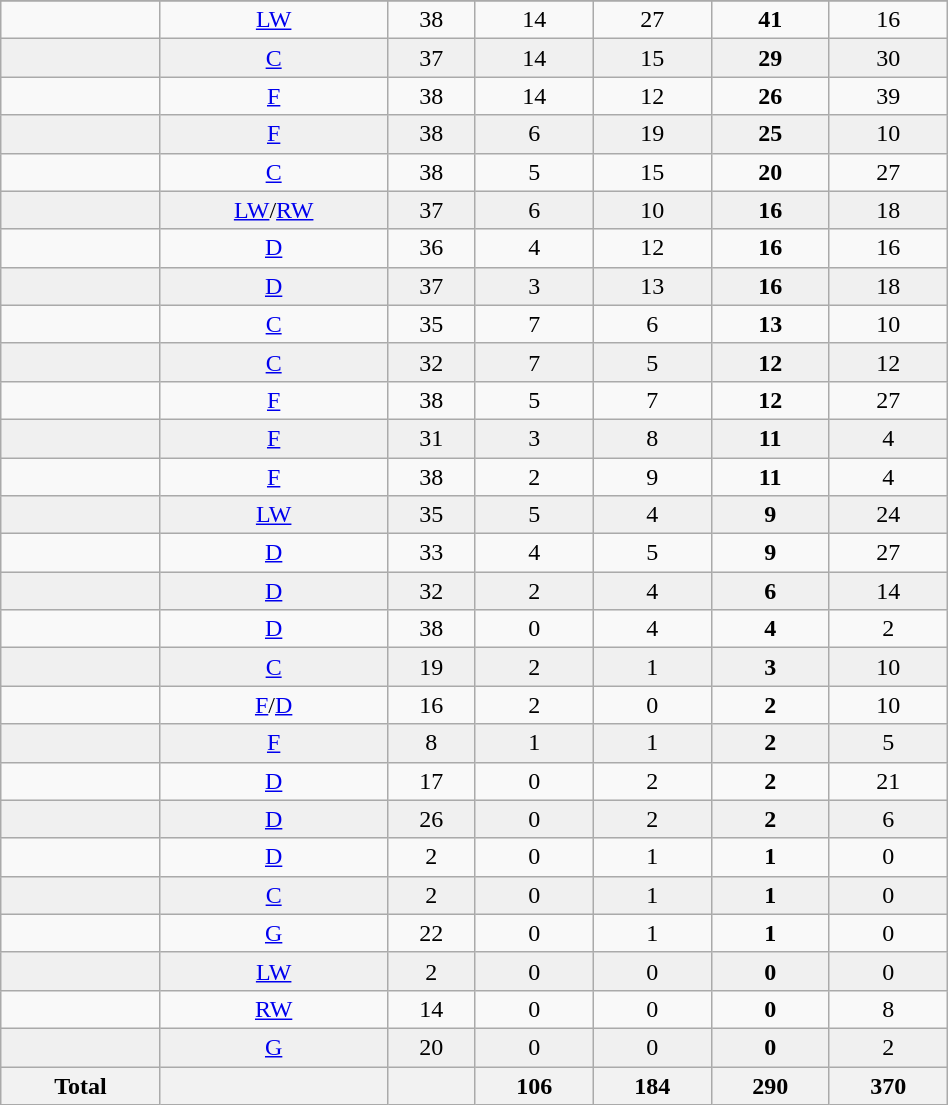<table class="wikitable sortable" width ="50%">
<tr align="center">
</tr>
<tr align="center" bgcolor="">
<td></td>
<td><a href='#'>LW</a></td>
<td>38</td>
<td>14</td>
<td>27</td>
<td><strong>41</strong></td>
<td>16</td>
</tr>
<tr align="center" bgcolor="f0f0f0">
<td></td>
<td><a href='#'>C</a></td>
<td>37</td>
<td>14</td>
<td>15</td>
<td><strong>29</strong></td>
<td>30</td>
</tr>
<tr align="center" bgcolor="">
<td></td>
<td><a href='#'>F</a></td>
<td>38</td>
<td>14</td>
<td>12</td>
<td><strong>26</strong></td>
<td>39</td>
</tr>
<tr align="center" bgcolor="f0f0f0">
<td></td>
<td><a href='#'>F</a></td>
<td>38</td>
<td>6</td>
<td>19</td>
<td><strong>25</strong></td>
<td>10</td>
</tr>
<tr align="center" bgcolor="">
<td></td>
<td><a href='#'>C</a></td>
<td>38</td>
<td>5</td>
<td>15</td>
<td><strong>20</strong></td>
<td>27</td>
</tr>
<tr align="center" bgcolor="f0f0f0">
<td></td>
<td><a href='#'>LW</a>/<a href='#'>RW</a></td>
<td>37</td>
<td>6</td>
<td>10</td>
<td><strong>16</strong></td>
<td>18</td>
</tr>
<tr align="center" bgcolor="">
<td></td>
<td><a href='#'>D</a></td>
<td>36</td>
<td>4</td>
<td>12</td>
<td><strong>16</strong></td>
<td>16</td>
</tr>
<tr align="center" bgcolor="f0f0f0">
<td></td>
<td><a href='#'>D</a></td>
<td>37</td>
<td>3</td>
<td>13</td>
<td><strong>16</strong></td>
<td>18</td>
</tr>
<tr align="center" bgcolor="">
<td></td>
<td><a href='#'>C</a></td>
<td>35</td>
<td>7</td>
<td>6</td>
<td><strong>13</strong></td>
<td>10</td>
</tr>
<tr align="center" bgcolor="f0f0f0">
<td></td>
<td><a href='#'>C</a></td>
<td>32</td>
<td>7</td>
<td>5</td>
<td><strong>12</strong></td>
<td>12</td>
</tr>
<tr align="center" bgcolor="">
<td></td>
<td><a href='#'>F</a></td>
<td>38</td>
<td>5</td>
<td>7</td>
<td><strong>12</strong></td>
<td>27</td>
</tr>
<tr align="center" bgcolor="f0f0f0">
<td></td>
<td><a href='#'>F</a></td>
<td>31</td>
<td>3</td>
<td>8</td>
<td><strong>11</strong></td>
<td>4</td>
</tr>
<tr align="center" bgcolor="">
<td></td>
<td><a href='#'>F</a></td>
<td>38</td>
<td>2</td>
<td>9</td>
<td><strong>11</strong></td>
<td>4</td>
</tr>
<tr align="center" bgcolor="f0f0f0">
<td></td>
<td><a href='#'>LW</a></td>
<td>35</td>
<td>5</td>
<td>4</td>
<td><strong>9</strong></td>
<td>24</td>
</tr>
<tr align="center" bgcolor="">
<td></td>
<td><a href='#'>D</a></td>
<td>33</td>
<td>4</td>
<td>5</td>
<td><strong>9</strong></td>
<td>27</td>
</tr>
<tr align="center" bgcolor="f0f0f0">
<td></td>
<td><a href='#'>D</a></td>
<td>32</td>
<td>2</td>
<td>4</td>
<td><strong>6</strong></td>
<td>14</td>
</tr>
<tr align="center" bgcolor="">
<td></td>
<td><a href='#'>D</a></td>
<td>38</td>
<td>0</td>
<td>4</td>
<td><strong>4</strong></td>
<td>2</td>
</tr>
<tr align="center" bgcolor="f0f0f0">
<td></td>
<td><a href='#'>C</a></td>
<td>19</td>
<td>2</td>
<td>1</td>
<td><strong>3</strong></td>
<td>10</td>
</tr>
<tr align="center" bgcolor="">
<td></td>
<td><a href='#'>F</a>/<a href='#'>D</a></td>
<td>16</td>
<td>2</td>
<td>0</td>
<td><strong>2</strong></td>
<td>10</td>
</tr>
<tr align="center" bgcolor="f0f0f0">
<td></td>
<td><a href='#'>F</a></td>
<td>8</td>
<td>1</td>
<td>1</td>
<td><strong>2</strong></td>
<td>5</td>
</tr>
<tr align="center" bgcolor="">
<td></td>
<td><a href='#'>D</a></td>
<td>17</td>
<td>0</td>
<td>2</td>
<td><strong>2</strong></td>
<td>21</td>
</tr>
<tr align="center" bgcolor="f0f0f0">
<td></td>
<td><a href='#'>D</a></td>
<td>26</td>
<td>0</td>
<td>2</td>
<td><strong>2</strong></td>
<td>6</td>
</tr>
<tr align="center" bgcolor="">
<td></td>
<td><a href='#'>D</a></td>
<td>2</td>
<td>0</td>
<td>1</td>
<td><strong>1</strong></td>
<td>0</td>
</tr>
<tr align="center" bgcolor="f0f0f0">
<td></td>
<td><a href='#'>C</a></td>
<td>2</td>
<td>0</td>
<td>1</td>
<td><strong>1</strong></td>
<td>0</td>
</tr>
<tr align="center" bgcolor="">
<td></td>
<td><a href='#'>G</a></td>
<td>22</td>
<td>0</td>
<td>1</td>
<td><strong>1</strong></td>
<td>0</td>
</tr>
<tr align="center" bgcolor="f0f0f0">
<td></td>
<td><a href='#'>LW</a></td>
<td>2</td>
<td>0</td>
<td>0</td>
<td><strong>0</strong></td>
<td>0</td>
</tr>
<tr align="center" bgcolor="">
<td></td>
<td><a href='#'>RW</a></td>
<td>14</td>
<td>0</td>
<td>0</td>
<td><strong>0</strong></td>
<td>8</td>
</tr>
<tr align="center" bgcolor="f0f0f0">
<td></td>
<td><a href='#'>G</a></td>
<td>20</td>
<td>0</td>
<td>0</td>
<td><strong>0</strong></td>
<td>2</td>
</tr>
<tr>
<th>Total</th>
<th></th>
<th></th>
<th>106</th>
<th>184</th>
<th>290</th>
<th>370</th>
</tr>
</table>
